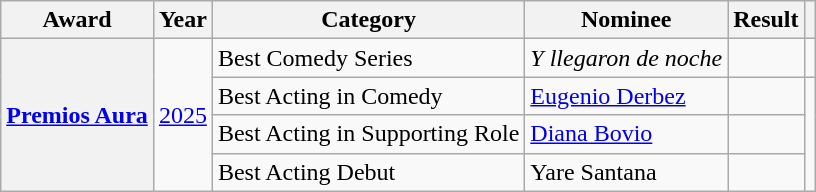<table class="wikitable sortable plainrowheaders">
<tr>
<th scope="col">Award</th>
<th scope="col">Year</th>
<th scope="col">Category</th>
<th scope="col">Nominee</th>
<th scope="col">Result</th>
<th scope="col" class="unsortable"></th>
</tr>
<tr>
<th scope="row" rowspan="4"><a href='#'>Premios Aura</a></th>
<td rowspan="4"><a href='#'>2025</a></td>
<td>Best Comedy Series</td>
<td><em>Y llegaron de noche</em></td>
<td></td>
<td align="center"></td>
</tr>
<tr>
<td>Best Acting in Comedy</td>
<td><a href='#'>Eugenio Derbez</a></td>
<td></td>
<td align="center" rowspan="3"></td>
</tr>
<tr>
<td>Best Acting in Supporting Role</td>
<td><a href='#'>Diana Bovio</a></td>
<td></td>
</tr>
<tr>
<td>Best Acting Debut</td>
<td>Yare Santana</td>
<td></td>
</tr>
</table>
